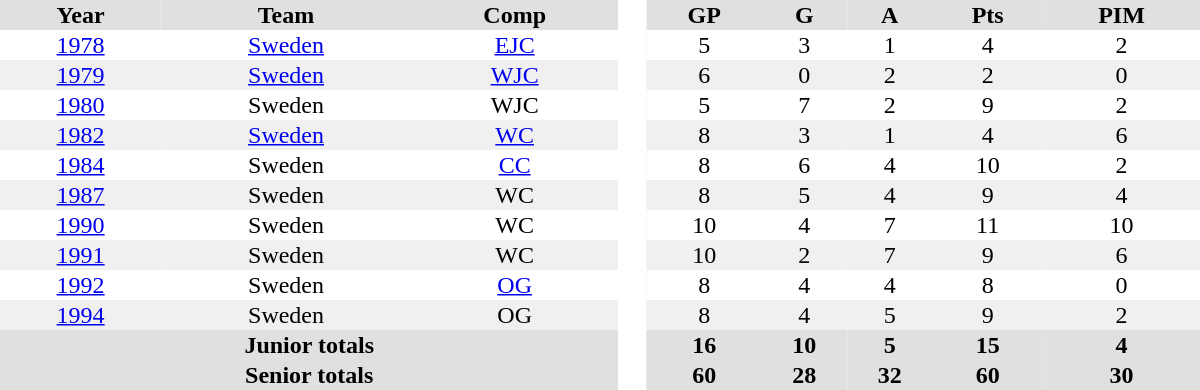<table border="0" cellpadding="1" cellspacing="0" style="text-align:center; width:50em">
<tr style="background:#e0e0e0;">
<th>Year</th>
<th>Team</th>
<th>Comp</th>
<th rowspan="99" style="background:#fff;"> </th>
<th>GP</th>
<th>G</th>
<th>A</th>
<th>Pts</th>
<th>PIM</th>
</tr>
<tr>
<td><a href='#'>1978</a></td>
<td><a href='#'>Sweden</a></td>
<td><a href='#'>EJC</a></td>
<td>5</td>
<td>3</td>
<td>1</td>
<td>4</td>
<td>2</td>
</tr>
<tr bgcolor="#f0f0f0">
<td><a href='#'>1979</a></td>
<td><a href='#'>Sweden</a></td>
<td><a href='#'>WJC</a></td>
<td>6</td>
<td>0</td>
<td>2</td>
<td>2</td>
<td>0</td>
</tr>
<tr>
<td><a href='#'>1980</a></td>
<td>Sweden</td>
<td>WJC</td>
<td>5</td>
<td>7</td>
<td>2</td>
<td>9</td>
<td>2</td>
</tr>
<tr bgcolor="#f0f0f0">
<td><a href='#'>1982</a></td>
<td><a href='#'>Sweden</a></td>
<td><a href='#'>WC</a></td>
<td>8</td>
<td>3</td>
<td>1</td>
<td>4</td>
<td>6</td>
</tr>
<tr>
<td><a href='#'>1984</a></td>
<td>Sweden</td>
<td><a href='#'>CC</a></td>
<td>8</td>
<td>6</td>
<td>4</td>
<td>10</td>
<td>2</td>
</tr>
<tr bgcolor="#f0f0f0">
<td><a href='#'>1987</a></td>
<td>Sweden</td>
<td>WC</td>
<td>8</td>
<td>5</td>
<td>4</td>
<td>9</td>
<td>4</td>
</tr>
<tr>
<td><a href='#'>1990</a></td>
<td>Sweden</td>
<td>WC</td>
<td>10</td>
<td>4</td>
<td>7</td>
<td>11</td>
<td>10</td>
</tr>
<tr bgcolor="#f0f0f0">
<td><a href='#'>1991</a></td>
<td>Sweden</td>
<td>WC</td>
<td>10</td>
<td>2</td>
<td>7</td>
<td>9</td>
<td>6</td>
</tr>
<tr>
<td><a href='#'>1992</a></td>
<td>Sweden</td>
<td><a href='#'>OG</a></td>
<td>8</td>
<td>4</td>
<td>4</td>
<td>8</td>
<td>0</td>
</tr>
<tr bgcolor="#f0f0f0">
<td><a href='#'>1994</a></td>
<td>Sweden</td>
<td>OG</td>
<td>8</td>
<td>4</td>
<td>5</td>
<td>9</td>
<td>2</td>
</tr>
<tr style="background:#e0e0e0;">
<th colspan=3>Junior totals</th>
<th>16</th>
<th>10</th>
<th>5</th>
<th>15</th>
<th>4</th>
</tr>
<tr style="background:#e0e0e0;">
<th colspan=3>Senior totals</th>
<th>60</th>
<th>28</th>
<th>32</th>
<th>60</th>
<th>30</th>
</tr>
</table>
